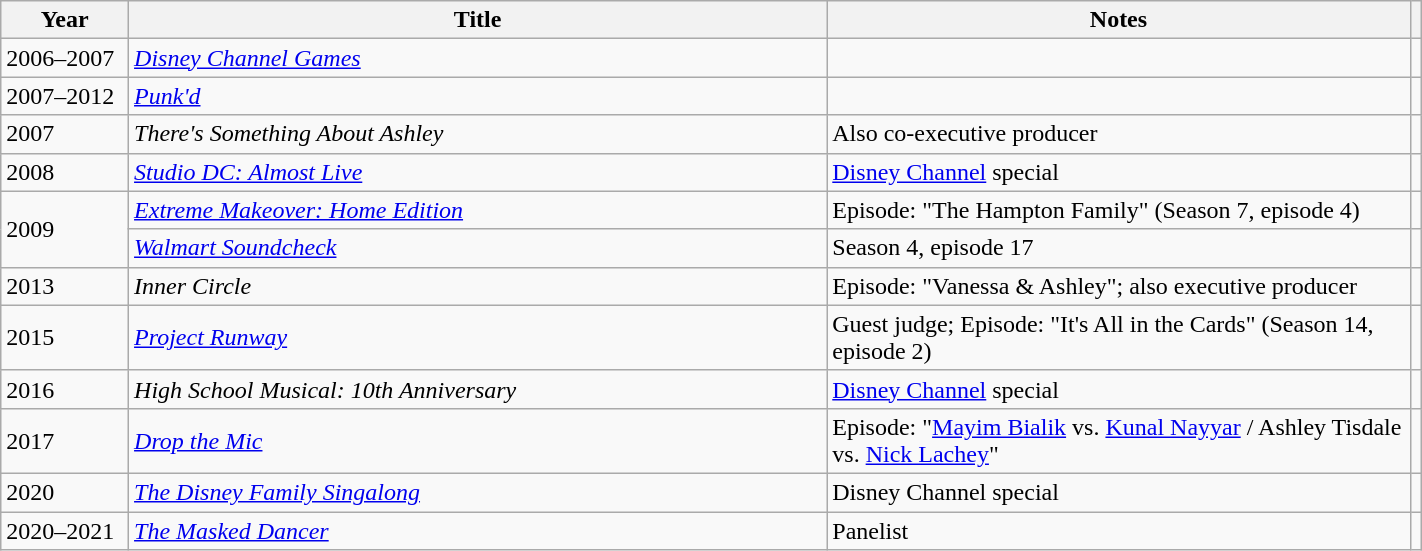<table class="wikitable sortable" width=75%>
<tr>
<th scope="col" style="width: 5em;">Year</th>
<th scope="col" style="width: 30em;">Title</th>
<th scope="col" style="width: 25em;" class="unsortable">Notes</th>
<th scope="col" class="unsortable"></th>
</tr>
<tr>
<td>2006–2007</td>
<td><em><a href='#'>Disney Channel Games</a></em></td>
<td></td>
<td></td>
</tr>
<tr>
<td>2007–2012</td>
<td><em><a href='#'>Punk'd</a></em></td>
<td><br></td>
<td></td>
</tr>
<tr>
<td>2007</td>
<td><em>There's Something About Ashley</em></td>
<td>Also co-executive producer</td>
<td></td>
</tr>
<tr>
<td>2008</td>
<td><em><a href='#'>Studio DC: Almost Live</a></em></td>
<td><a href='#'>Disney Channel</a> special</td>
<td></td>
</tr>
<tr>
<td rowspan="2">2009</td>
<td><em><a href='#'>Extreme Makeover: Home Edition</a></em></td>
<td>Episode: "The Hampton Family" (Season 7, episode 4)</td>
<td></td>
</tr>
<tr>
<td><em><a href='#'>Walmart Soundcheck</a></em></td>
<td>Season 4, episode 17</td>
<td></td>
</tr>
<tr>
<td>2013</td>
<td><em>Inner Circle</em></td>
<td>Episode: "Vanessa & Ashley"; also executive producer</td>
<td></td>
</tr>
<tr>
<td>2015</td>
<td><em><a href='#'>Project Runway</a></em></td>
<td>Guest judge; Episode: "It's All in the Cards" (Season 14, episode 2)</td>
<td></td>
</tr>
<tr>
<td>2016</td>
<td><em>High School Musical: 10th Anniversary</em></td>
<td><a href='#'>Disney Channel</a> special</td>
<td></td>
</tr>
<tr>
<td>2017</td>
<td><em><a href='#'>Drop the Mic</a></em></td>
<td>Episode: "<a href='#'>Mayim Bialik</a> vs. <a href='#'>Kunal Nayyar</a> / Ashley Tisdale vs. <a href='#'>Nick Lachey</a>"</td>
<td></td>
</tr>
<tr>
<td>2020</td>
<td><em><a href='#'>The Disney Family Singalong</a></em></td>
<td>Disney Channel special</td>
<td></td>
</tr>
<tr>
<td>2020–2021</td>
<td><em><a href='#'>The Masked Dancer</a></em></td>
<td>Panelist</td>
<td></td>
</tr>
</table>
